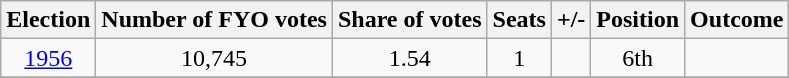<table class=wikitable style=text-align:center>
<tr>
<th>Election</th>
<th>Number of FYO votes</th>
<th>Share of votes</th>
<th>Seats</th>
<th>+/-</th>
<th>Position</th>
<th>Outcome</th>
</tr>
<tr>
<td align=center><a href='#'>1956</a></td>
<td align=center>10,745</td>
<td align=center>1.54</td>
<td align=center>1</td>
<td></td>
<td> 6th</td>
<td></td>
</tr>
<tr>
</tr>
</table>
